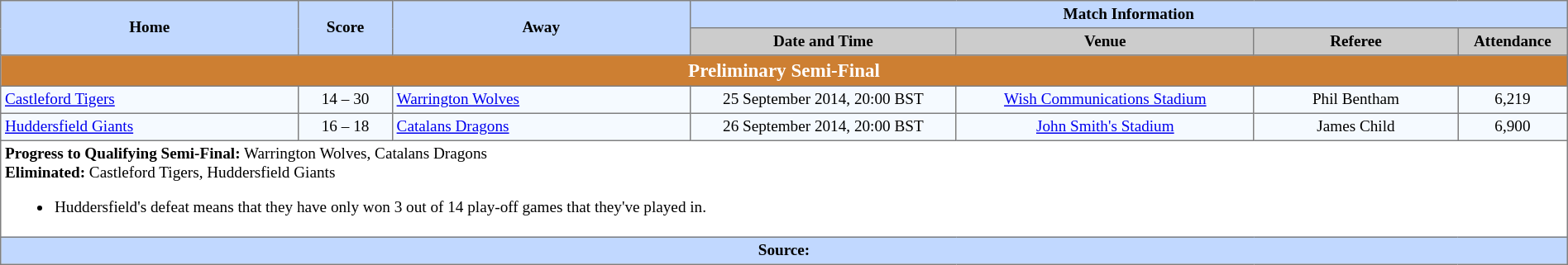<table border="1" cellpadding="3" cellspacing="0" style="border-collapse:collapse; font-size:80%; text-align:center; width:100%">
<tr style="background:#c1d8ff;">
<th rowspan="2" style="width:19%;">Home</th>
<th rowspan="2" style="width:6%;">Score</th>
<th rowspan="2" style="width:19%;">Away</th>
<th colspan=6>Match Information</th>
</tr>
<tr style="background:#ccc;">
<th width=17%>Date and Time</th>
<th width=19%>Venue</th>
<th width=13%>Referee</th>
<th width=7%>Attendance</th>
</tr>
<tr>
<td style="background:#cd7f32; color:white; text-align:center;" colspan="9"><big><strong>Preliminary Semi-Final</strong></big></td>
</tr>
<tr style="background:#f5faff;">
<td align=left> <a href='#'>Castleford Tigers</a></td>
<td>14 – 30</td>
<td align=left> <a href='#'>Warrington Wolves</a></td>
<td>25 September 2014, 20:00 BST</td>
<td><a href='#'>Wish Communications Stadium</a></td>
<td>Phil Bentham</td>
<td>6,219</td>
</tr>
<tr style="background:#f5faff;">
<td align=left> <a href='#'>Huddersfield Giants</a></td>
<td>16 – 18</td>
<td align=left> <a href='#'>Catalans Dragons</a></td>
<td>26 September 2014, 20:00 BST</td>
<td><a href='#'>John Smith's Stadium</a></td>
<td>James Child</td>
<td>6,900</td>
</tr>
<tr>
<td colspan="7" style="text-align:left;"><strong>Progress to Qualifying Semi-Final:</strong> Warrington Wolves, Catalans Dragons<br><strong>Eliminated:</strong> Castleford Tigers, Huddersfield Giants<br><ul><li>Huddersfield's defeat means that they have only won 3 out of 14 play-off games that they've played in.</li></ul></td>
</tr>
<tr style="background:#c1d8ff;">
<th colspan=12>Source:</th>
</tr>
</table>
